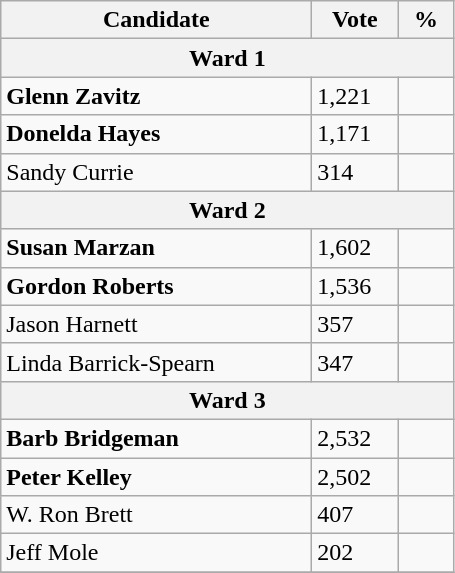<table class="wikitable">
<tr>
<th bgcolor="#DDDDFF" width="200px">Candidate</th>
<th bgcolor="#DDDDFF" width="50px">Vote</th>
<th bgcolor="#DDDDFF" width="30px">%</th>
</tr>
<tr>
<th colspan="3">Ward 1</th>
</tr>
<tr>
<td><strong>Glenn Zavitz</strong></td>
<td>1,221</td>
<td></td>
</tr>
<tr>
<td><strong>Donelda Hayes</strong></td>
<td>1,171</td>
<td></td>
</tr>
<tr>
<td>Sandy Currie</td>
<td>314</td>
<td></td>
</tr>
<tr>
<th colspan="3">Ward 2</th>
</tr>
<tr>
<td><strong>Susan Marzan</strong></td>
<td>1,602</td>
<td></td>
</tr>
<tr>
<td><strong>Gordon Roberts</strong></td>
<td>1,536</td>
<td></td>
</tr>
<tr>
<td>Jason Harnett</td>
<td>357</td>
<td></td>
</tr>
<tr>
<td>Linda Barrick-Spearn</td>
<td>347</td>
<td></td>
</tr>
<tr>
<th colspan="3">Ward 3</th>
</tr>
<tr>
<td><strong>Barb Bridgeman</strong></td>
<td>2,532</td>
<td></td>
</tr>
<tr>
<td><strong>Peter Kelley</strong></td>
<td>2,502</td>
<td></td>
</tr>
<tr>
<td>W. Ron Brett</td>
<td>407</td>
<td></td>
</tr>
<tr>
<td>Jeff Mole</td>
<td>202</td>
<td></td>
</tr>
<tr>
</tr>
</table>
